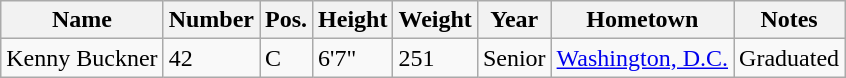<table class="wikitable sortable" border="1">
<tr>
<th>Name</th>
<th>Number</th>
<th>Pos.</th>
<th>Height</th>
<th>Weight</th>
<th>Year</th>
<th>Hometown</th>
<th class="unsortable">Notes</th>
</tr>
<tr>
<td>Kenny Buckner</td>
<td>42</td>
<td>C</td>
<td>6'7"</td>
<td>251</td>
<td>Senior</td>
<td><a href='#'>Washington, D.C.</a></td>
<td>Graduated</td>
</tr>
</table>
